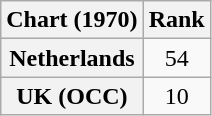<table class="wikitable plainrowheaders">
<tr>
<th scope="col">Chart (1970)</th>
<th scope="col">Rank</th>
</tr>
<tr>
<th scope="row">Netherlands</th>
<td align="center">54</td>
</tr>
<tr>
<th scope="row">UK (OCC)</th>
<td style="text-align:center;">10</td>
</tr>
</table>
